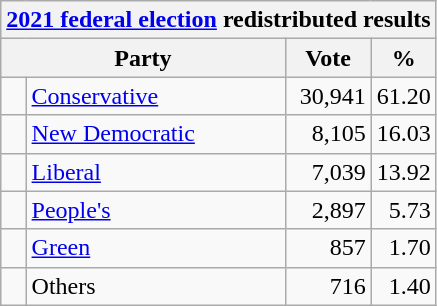<table class="wikitable">
<tr>
<th colspan="4"><a href='#'>2021 federal election</a> redistributed results</th>
</tr>
<tr>
<th bgcolor="#DDDDFF" width="130px" colspan="2">Party</th>
<th bgcolor="#DDDDFF" width="50px">Vote</th>
<th bgcolor="#DDDDFF" width="30px">%</th>
</tr>
<tr>
<td> </td>
<td><a href='#'>Conservative</a></td>
<td align=right>30,941</td>
<td align=right>61.20</td>
</tr>
<tr>
<td> </td>
<td><a href='#'>New Democratic</a></td>
<td align=right>8,105</td>
<td align=right>16.03</td>
</tr>
<tr>
<td> </td>
<td><a href='#'>Liberal</a></td>
<td align=right>7,039</td>
<td align=right>13.92</td>
</tr>
<tr>
<td> </td>
<td><a href='#'>People's</a></td>
<td align=right>2,897</td>
<td align=right>5.73</td>
</tr>
<tr>
<td> </td>
<td><a href='#'>Green</a></td>
<td align=right>857</td>
<td align=right>1.70</td>
</tr>
<tr>
<td> </td>
<td>Others</td>
<td align=right>716</td>
<td align=right>1.40</td>
</tr>
</table>
